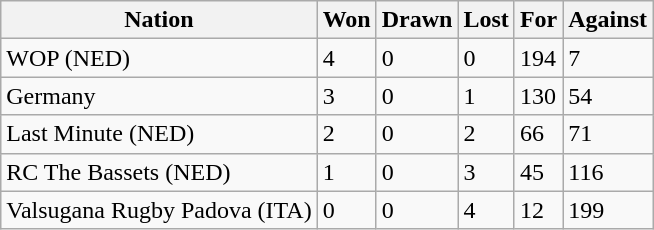<table class="wikitable">
<tr>
<th>Nation</th>
<th>Won</th>
<th>Drawn</th>
<th>Lost</th>
<th>For</th>
<th>Against</th>
</tr>
<tr>
<td>WOP (NED)</td>
<td>4</td>
<td>0</td>
<td>0</td>
<td>194</td>
<td>7</td>
</tr>
<tr>
<td>Germany</td>
<td>3</td>
<td>0</td>
<td>1</td>
<td>130</td>
<td>54</td>
</tr>
<tr>
<td>Last Minute (NED)</td>
<td>2</td>
<td>0</td>
<td>2</td>
<td>66</td>
<td>71</td>
</tr>
<tr>
<td>RC The Bassets (NED)</td>
<td>1</td>
<td>0</td>
<td>3</td>
<td>45</td>
<td>116</td>
</tr>
<tr>
<td>Valsugana Rugby Padova (ITA)</td>
<td>0</td>
<td>0</td>
<td>4</td>
<td>12</td>
<td>199</td>
</tr>
</table>
